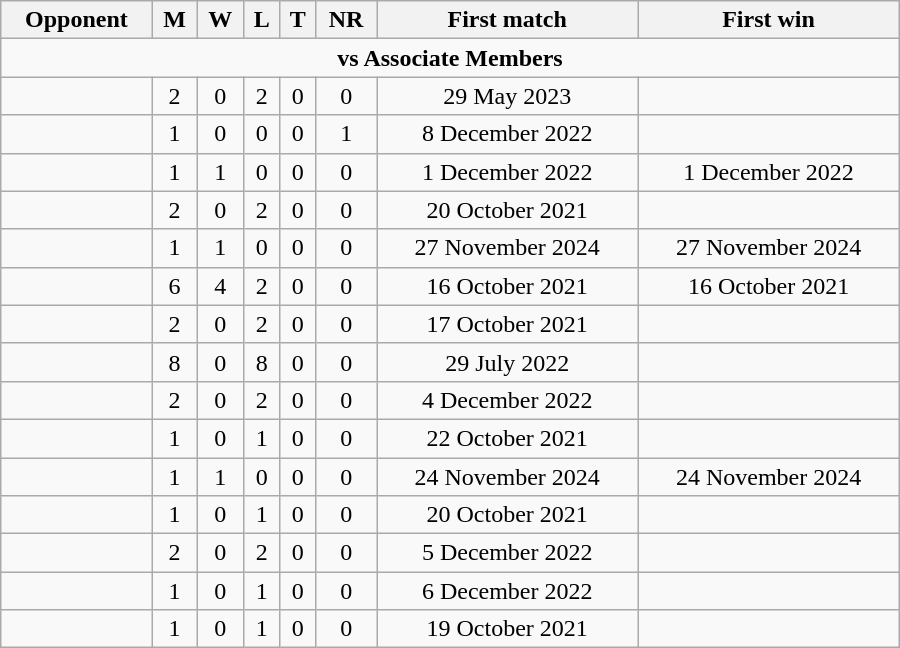<table class="wikitable" style="text-align: center; width: 600px;">
<tr>
<th>Opponent</th>
<th>M</th>
<th>W</th>
<th>L</th>
<th>T</th>
<th>NR</th>
<th>First match</th>
<th>First win</th>
</tr>
<tr>
<td colspan="8" style="text-align:center;"><strong>vs Associate Members</strong></td>
</tr>
<tr>
<td align=left></td>
<td>2</td>
<td>0</td>
<td>2</td>
<td>0</td>
<td>0</td>
<td>29 May 2023</td>
<td></td>
</tr>
<tr>
<td align=left></td>
<td>1</td>
<td>0</td>
<td>0</td>
<td>0</td>
<td>1</td>
<td>8 December 2022</td>
<td></td>
</tr>
<tr>
<td align=left></td>
<td>1</td>
<td>1</td>
<td>0</td>
<td>0</td>
<td>0</td>
<td>1 December 2022</td>
<td>1 December 2022</td>
</tr>
<tr>
<td align=left></td>
<td>2</td>
<td>0</td>
<td>2</td>
<td>0</td>
<td>0</td>
<td>20 October 2021</td>
<td></td>
</tr>
<tr>
<td align=left></td>
<td>1</td>
<td>1</td>
<td>0</td>
<td>0</td>
<td>0</td>
<td>27 November 2024</td>
<td>27 November 2024</td>
</tr>
<tr>
<td align=left></td>
<td>6</td>
<td>4</td>
<td>2</td>
<td>0</td>
<td>0</td>
<td>16 October 2021</td>
<td>16 October 2021</td>
</tr>
<tr>
<td align=left></td>
<td>2</td>
<td>0</td>
<td>2</td>
<td>0</td>
<td>0</td>
<td>17 October 2021</td>
<td></td>
</tr>
<tr>
<td align=left></td>
<td>8</td>
<td>0</td>
<td>8</td>
<td>0</td>
<td>0</td>
<td>29 July 2022</td>
<td></td>
</tr>
<tr>
<td align=left></td>
<td>2</td>
<td>0</td>
<td>2</td>
<td>0</td>
<td>0</td>
<td>4 December 2022</td>
<td></td>
</tr>
<tr>
<td align=left></td>
<td>1</td>
<td>0</td>
<td>1</td>
<td>0</td>
<td>0</td>
<td>22 October 2021</td>
<td></td>
</tr>
<tr>
<td align=left></td>
<td>1</td>
<td>1</td>
<td>0</td>
<td>0</td>
<td>0</td>
<td>24 November 2024</td>
<td>24 November 2024</td>
</tr>
<tr>
<td align=left></td>
<td>1</td>
<td>0</td>
<td>1</td>
<td>0</td>
<td>0</td>
<td>20 October 2021</td>
<td></td>
</tr>
<tr>
<td align=left></td>
<td>2</td>
<td>0</td>
<td>2</td>
<td>0</td>
<td>0</td>
<td>5 December 2022</td>
<td></td>
</tr>
<tr>
<td align=left></td>
<td>1</td>
<td>0</td>
<td>1</td>
<td>0</td>
<td>0</td>
<td>6 December 2022</td>
<td></td>
</tr>
<tr>
<td align=left></td>
<td>1</td>
<td>0</td>
<td>1</td>
<td>0</td>
<td>0</td>
<td>19 October 2021</td>
<td></td>
</tr>
</table>
